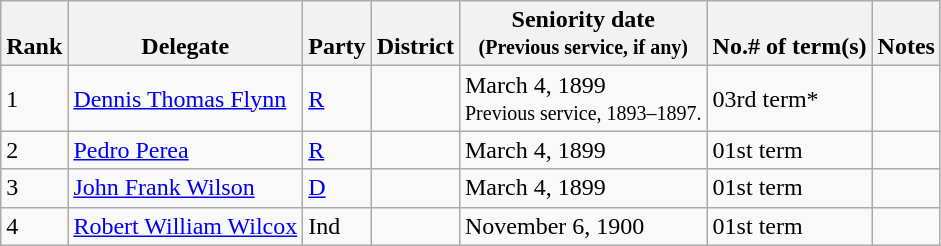<table class="wikitable sortable">
<tr valign=bottom>
<th>Rank</th>
<th>Delegate</th>
<th>Party</th>
<th>District</th>
<th>Seniority date<br><small>(Previous service, if any)</small><br></th>
<th>No.# of term(s)</th>
<th>Notes</th>
</tr>
<tr>
<td>1</td>
<td><a href='#'>Dennis Thomas Flynn</a></td>
<td><a href='#'>R</a></td>
<td></td>
<td>March 4, 1899<br><small>Previous service, 1893–1897. </small></td>
<td>03rd term*</td>
<td></td>
</tr>
<tr>
<td>2</td>
<td><a href='#'>Pedro Perea</a></td>
<td><a href='#'>R</a></td>
<td></td>
<td>March 4, 1899</td>
<td>01st term</td>
<td></td>
</tr>
<tr>
<td>3</td>
<td><a href='#'>John Frank Wilson</a></td>
<td><a href='#'>D</a></td>
<td></td>
<td>March 4, 1899</td>
<td>01st term</td>
<td></td>
</tr>
<tr>
<td>4</td>
<td><a href='#'>Robert William Wilcox</a></td>
<td>Ind</td>
<td></td>
<td>November 6, 1900</td>
<td>01st term</td>
<td></td>
</tr>
</table>
